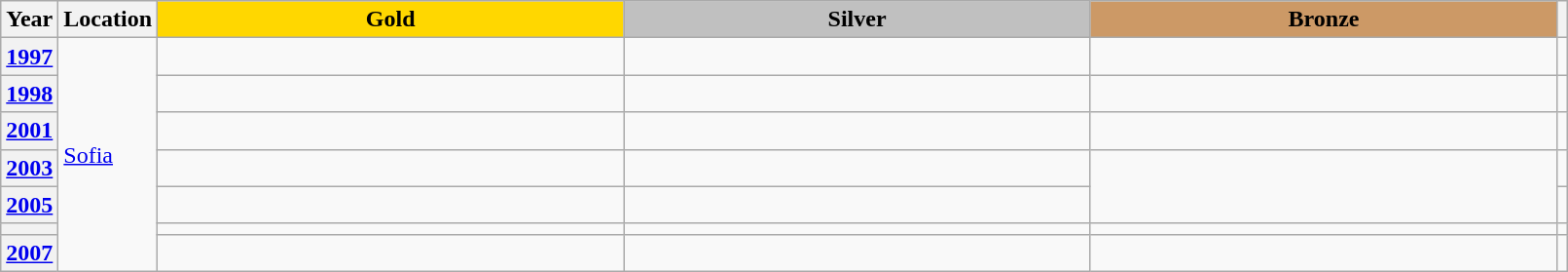<table class="wikitable unsortable" style="text-align:left; width:85%">
<tr>
<th scope="col" style="text-align:center">Year</th>
<th scope="col" style="text-align:center">Location</th>
<td scope="col" style="text-align:center; width:30%; background:gold"><strong>Gold</strong></td>
<td scope="col" style="text-align:center; width:30%; background:silver"><strong>Silver</strong></td>
<td scope="col" style="text-align:center; width:30%; background:#c96"><strong>Bronze</strong></td>
<th scope="col" style="text-align:center"></th>
</tr>
<tr>
<th scope="row" style="text-align:left"><a href='#'>1997</a></th>
<td rowspan="7"><a href='#'>Sofia</a></td>
<td></td>
<td></td>
<td></td>
<td></td>
</tr>
<tr>
<th scope="row" style="text-align:left"><a href='#'>1998</a></th>
<td></td>
<td></td>
<td></td>
<td></td>
</tr>
<tr>
<th scope="row" style="text-align:left"><a href='#'>2001</a></th>
<td></td>
<td></td>
<td></td>
<td></td>
</tr>
<tr>
<th scope="row" style="text-align:left"><a href='#'>2003</a></th>
<td></td>
<td></td>
<td rowspan="2"></td>
<td></td>
</tr>
<tr>
<th scope="row" style="text-align:left"><a href='#'>2005</a></th>
<td></td>
<td></td>
<td></td>
</tr>
<tr>
<th scope="row" style="text-align:left"></th>
<td></td>
<td></td>
<td></td>
<td></td>
</tr>
<tr>
<th scope="row" style="text-align:left"><a href='#'>2007</a></th>
<td></td>
<td></td>
<td></td>
<td></td>
</tr>
</table>
